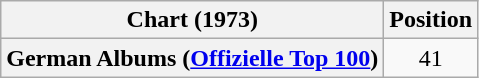<table class="wikitable plainrowheaders" style="text-align:center">
<tr>
<th scope="col">Chart (1973)</th>
<th scope="col">Position</th>
</tr>
<tr>
<th scope="row">German Albums (<a href='#'>Offizielle Top 100</a>)</th>
<td>41</td>
</tr>
</table>
